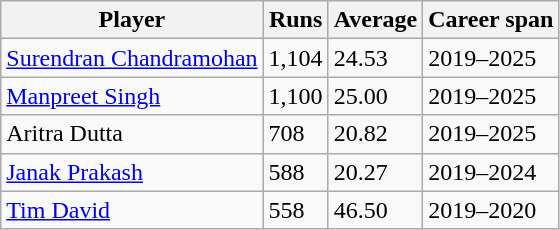<table class="wikitable">
<tr>
<th>Player</th>
<th>Runs</th>
<th>Average</th>
<th>Career span</th>
</tr>
<tr>
<td><a href='#'>Surendran Chandramohan</a></td>
<td>1,104</td>
<td>24.53</td>
<td>2019–2025</td>
</tr>
<tr>
<td><a href='#'>Manpreet Singh</a></td>
<td>1,100</td>
<td>25.00</td>
<td>2019–2025</td>
</tr>
<tr>
<td>Aritra Dutta</td>
<td>708</td>
<td>20.82</td>
<td>2019–2025</td>
</tr>
<tr>
<td><a href='#'>Janak Prakash</a></td>
<td>588</td>
<td>20.27</td>
<td>2019–2024</td>
</tr>
<tr>
<td><a href='#'>Tim David</a></td>
<td>558</td>
<td>46.50</td>
<td>2019–2020</td>
</tr>
</table>
